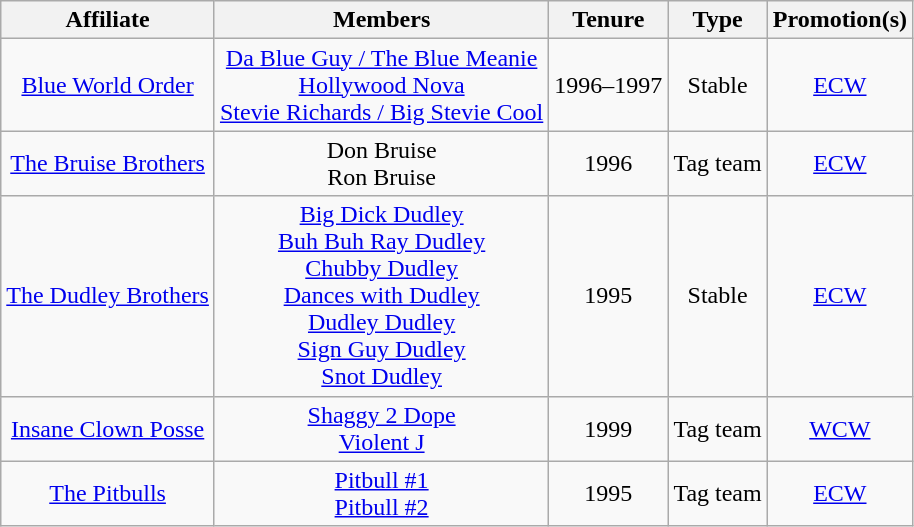<table class="wikitable sortable" style="text-align:center;">
<tr>
<th>Affiliate</th>
<th>Members</th>
<th>Tenure</th>
<th>Type</th>
<th>Promotion(s)</th>
</tr>
<tr>
<td><a href='#'>Blue World Order</a></td>
<td><a href='#'>Da Blue Guy / The Blue Meanie</a><br><a href='#'>Hollywood Nova</a><br><a href='#'>Stevie Richards / Big Stevie Cool</a></td>
<td>1996–1997</td>
<td>Stable</td>
<td><a href='#'>ECW</a></td>
</tr>
<tr>
<td><a href='#'>The Bruise Brothers</a></td>
<td>Don Bruise<br>Ron Bruise</td>
<td>1996</td>
<td>Tag team</td>
<td><a href='#'>ECW</a></td>
</tr>
<tr>
<td><a href='#'>The Dudley Brothers</a></td>
<td><a href='#'>Big Dick Dudley</a><br><a href='#'>Buh Buh Ray Dudley</a><br><a href='#'>Chubby Dudley</a><br><a href='#'>Dances with Dudley</a><br><a href='#'>Dudley Dudley</a><br><a href='#'>Sign Guy Dudley</a><br><a href='#'>Snot Dudley</a></td>
<td>1995</td>
<td>Stable</td>
<td><a href='#'>ECW</a></td>
</tr>
<tr>
<td><a href='#'>Insane Clown Posse</a></td>
<td><a href='#'>Shaggy 2 Dope</a><br><a href='#'>Violent J</a></td>
<td>1999</td>
<td>Tag team</td>
<td><a href='#'>WCW</a></td>
</tr>
<tr>
<td><a href='#'>The Pitbulls</a></td>
<td><a href='#'>Pitbull #1</a><br><a href='#'>Pitbull #2</a></td>
<td>1995</td>
<td>Tag team</td>
<td><a href='#'>ECW</a></td>
</tr>
</table>
